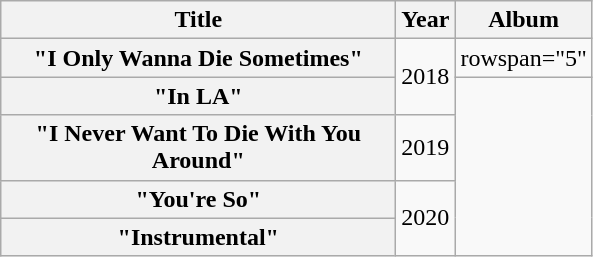<table class="wikitable plainrowheaders" style="text-align:center">
<tr>
<th scope="col" style="width:16em;">Title</th>
<th scope="col">Year</th>
<th scope="col">Album</th>
</tr>
<tr>
<th scope="row">"I Only Wanna Die Sometimes"</th>
<td rowspan="2">2018</td>
<td>rowspan="5" </td>
</tr>
<tr>
<th scope="row">"In LA"</th>
</tr>
<tr>
<th scope="row">"I Never Want To Die With You Around"</th>
<td>2019</td>
</tr>
<tr>
<th scope="row">"You're So"</th>
<td rowspan="2">2020</td>
</tr>
<tr>
<th scope="row">"Instrumental"</th>
</tr>
</table>
